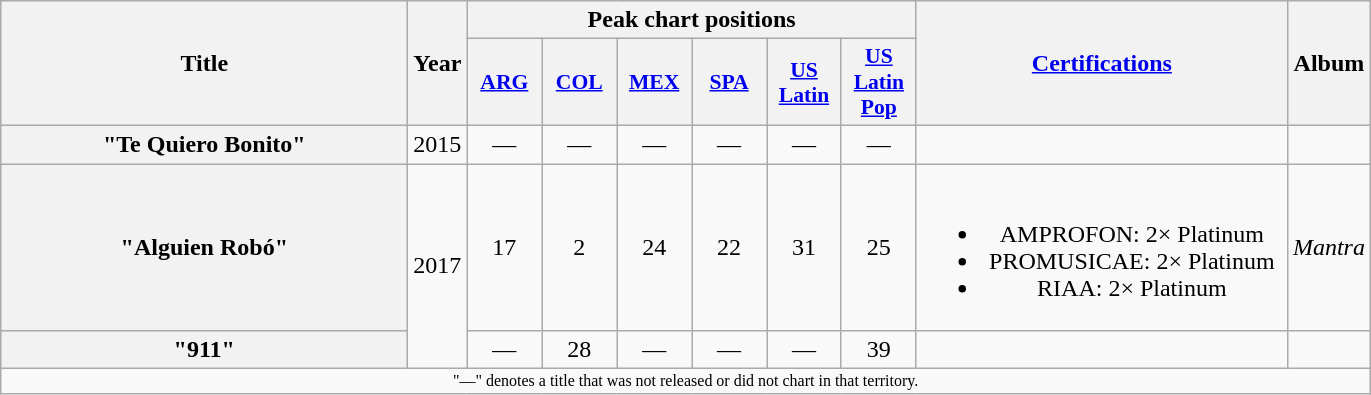<table class="wikitable plainrowheaders" style="text-align:center;">
<tr>
<th scope="col" rowspan="2" style="width:16.5em;">Title</th>
<th scope="col" rowspan="2" style="width:1em;">Year</th>
<th scope="col" colspan="6">Peak chart positions</th>
<th scope="col" rowspan="2" style="width:15em;"><a href='#'>Certifications</a></th>
<th scope="col" rowspan="2">Album</th>
</tr>
<tr>
<th scope="col" style="width:3em;font-size:90%;"><a href='#'>ARG</a><br></th>
<th scope="col" style="width:3em;font-size:90%;"><a href='#'>COL</a><br></th>
<th scope="col" style="width:3em;font-size:90%;"><a href='#'>MEX</a><br></th>
<th scope="col" style="width:3em;font-size:90%;"><a href='#'>SPA</a><br></th>
<th scope="col" style="width:3em;font-size:90%;"><a href='#'>US<br>Latin</a><br></th>
<th scope="col" style="width:3em;font-size:90%;"><a href='#'>US<br>Latin<br>Pop</a><br></th>
</tr>
<tr>
<th scope="row">"Te Quiero Bonito"<br></th>
<td>2015</td>
<td>—</td>
<td>—</td>
<td>—</td>
<td>—</td>
<td>—</td>
<td>—</td>
<td></td>
<td></td>
</tr>
<tr>
<th scope="row">"Alguien Robó"<br></th>
<td rowspan="2">2017</td>
<td>17</td>
<td>2</td>
<td>24</td>
<td>22</td>
<td>31</td>
<td>25</td>
<td><br><ul><li>AMPROFON: 2× Platinum</li><li>PROMUSICAE: 2× Platinum</li><li>RIAA: 2× Platinum </li></ul></td>
<td><em>Mantra</em></td>
</tr>
<tr>
<th scope="row">"911"<br></th>
<td>—</td>
<td>28</td>
<td>—</td>
<td>—</td>
<td>—</td>
<td>39</td>
<td></td>
<td></td>
</tr>
<tr>
<td colspan="14" style="text-align:center; font-size:8pt;">"—" denotes a title that was not released or did not chart in that territory.</td>
</tr>
</table>
